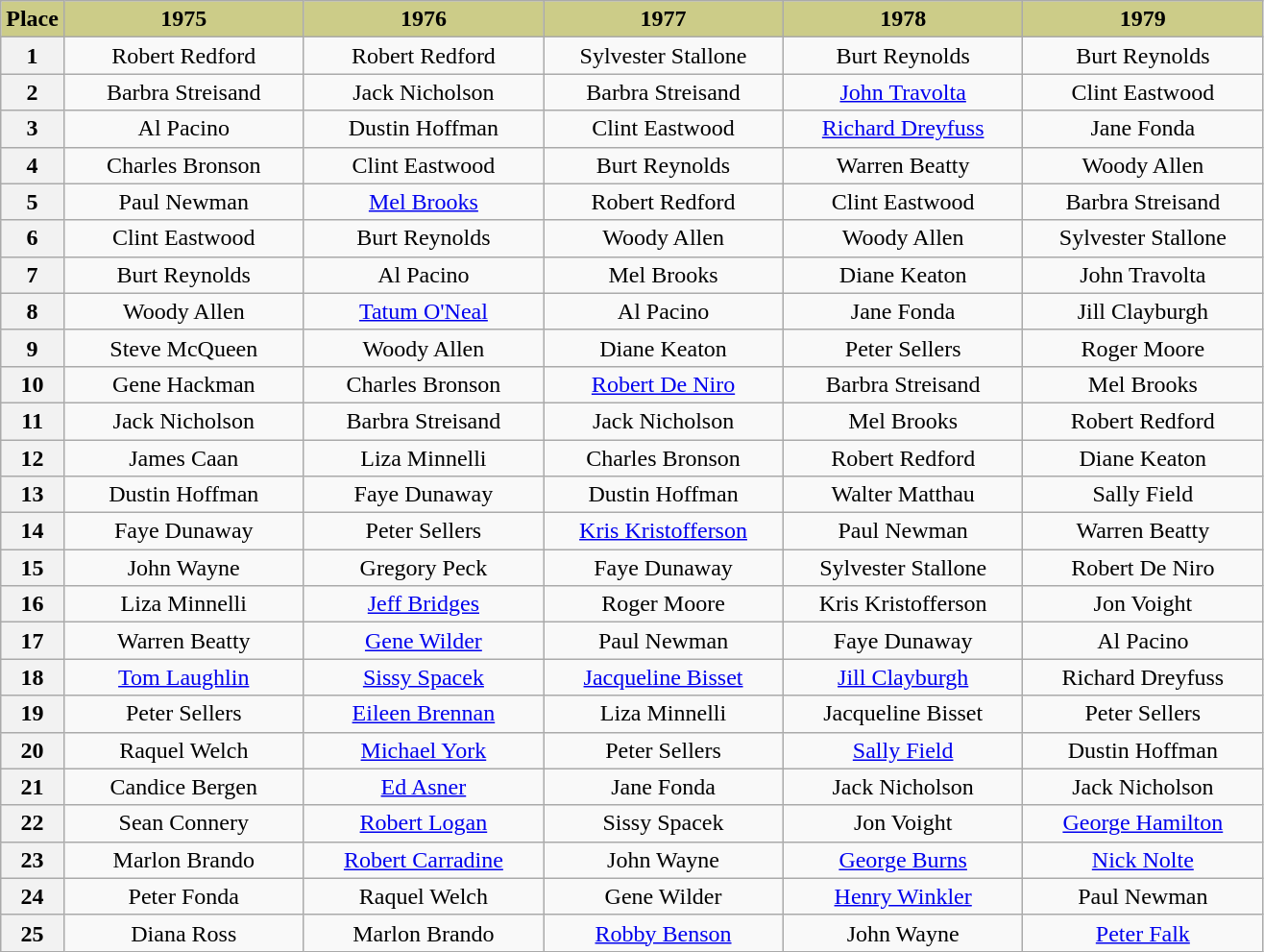<table class="wikitable" style="text-align:center">
<tr>
<th scope="col" style="background:#CC8" width="5%">Place</th>
<th scope="col" style="background:#CC8" width="19%">1975</th>
<th scope="col" style="background:#CC8" width="19%">1976</th>
<th scope="col" style="background:#CC8" width="19%">1977</th>
<th scope="col" style="background:#CC8" width="19%">1978</th>
<th scope="col" style="background:#CC8" width="19%">1979</th>
</tr>
<tr>
<th scope="row">1</th>
<td>Robert Redford</td>
<td>Robert Redford</td>
<td>Sylvester Stallone</td>
<td>Burt Reynolds</td>
<td>Burt Reynolds</td>
</tr>
<tr>
<th scope="row">2</th>
<td>Barbra Streisand</td>
<td>Jack Nicholson</td>
<td>Barbra Streisand</td>
<td><a href='#'>John Travolta</a></td>
<td>Clint Eastwood</td>
</tr>
<tr>
<th scope="row">3</th>
<td>Al Pacino</td>
<td>Dustin Hoffman</td>
<td>Clint Eastwood</td>
<td><a href='#'>Richard Dreyfuss</a></td>
<td>Jane Fonda</td>
</tr>
<tr>
<th scope="row">4</th>
<td>Charles Bronson</td>
<td>Clint Eastwood</td>
<td>Burt Reynolds</td>
<td>Warren Beatty</td>
<td>Woody Allen</td>
</tr>
<tr>
<th scope="row">5</th>
<td>Paul Newman</td>
<td><a href='#'>Mel Brooks</a></td>
<td>Robert Redford</td>
<td>Clint Eastwood</td>
<td>Barbra Streisand</td>
</tr>
<tr>
<th scope="row">6</th>
<td>Clint Eastwood</td>
<td>Burt Reynolds</td>
<td>Woody Allen</td>
<td>Woody Allen</td>
<td>Sylvester Stallone</td>
</tr>
<tr>
<th scope="row">7</th>
<td>Burt Reynolds</td>
<td>Al Pacino</td>
<td>Mel Brooks</td>
<td>Diane Keaton</td>
<td>John Travolta</td>
</tr>
<tr>
<th scope="row">8</th>
<td>Woody Allen</td>
<td><a href='#'>Tatum O'Neal</a></td>
<td>Al Pacino</td>
<td>Jane Fonda</td>
<td>Jill Clayburgh</td>
</tr>
<tr>
<th scope="row">9</th>
<td>Steve McQueen</td>
<td>Woody Allen</td>
<td>Diane Keaton</td>
<td>Peter Sellers</td>
<td>Roger Moore</td>
</tr>
<tr>
<th scope="row">10</th>
<td>Gene Hackman</td>
<td>Charles Bronson</td>
<td><a href='#'>Robert De Niro</a></td>
<td>Barbra Streisand</td>
<td>Mel Brooks</td>
</tr>
<tr>
<th scope="row">11</th>
<td>Jack Nicholson</td>
<td>Barbra Streisand</td>
<td>Jack Nicholson</td>
<td>Mel Brooks</td>
<td>Robert Redford</td>
</tr>
<tr>
<th scope="row">12</th>
<td>James Caan</td>
<td>Liza Minnelli</td>
<td>Charles Bronson</td>
<td>Robert Redford</td>
<td>Diane Keaton</td>
</tr>
<tr>
<th scope="row">13</th>
<td>Dustin Hoffman</td>
<td>Faye Dunaway</td>
<td>Dustin Hoffman</td>
<td>Walter Matthau</td>
<td>Sally Field</td>
</tr>
<tr>
<th scope="row">14</th>
<td>Faye Dunaway</td>
<td>Peter Sellers</td>
<td><a href='#'>Kris Kristofferson</a></td>
<td>Paul Newman</td>
<td>Warren Beatty</td>
</tr>
<tr>
<th scope="row">15</th>
<td>John Wayne</td>
<td>Gregory Peck</td>
<td>Faye Dunaway</td>
<td>Sylvester Stallone</td>
<td>Robert De Niro</td>
</tr>
<tr>
<th scope="row">16</th>
<td>Liza Minnelli</td>
<td><a href='#'>Jeff Bridges</a></td>
<td>Roger Moore</td>
<td>Kris Kristofferson</td>
<td>Jon Voight</td>
</tr>
<tr>
<th scope="row">17</th>
<td>Warren Beatty</td>
<td><a href='#'>Gene Wilder</a></td>
<td>Paul Newman</td>
<td>Faye Dunaway</td>
<td>Al Pacino</td>
</tr>
<tr>
<th scope="row">18</th>
<td><a href='#'>Tom Laughlin</a></td>
<td><a href='#'>Sissy Spacek</a></td>
<td><a href='#'>Jacqueline Bisset</a></td>
<td><a href='#'>Jill Clayburgh</a></td>
<td>Richard Dreyfuss</td>
</tr>
<tr>
<th scope="row">19</th>
<td>Peter Sellers</td>
<td><a href='#'>Eileen Brennan</a></td>
<td>Liza Minnelli</td>
<td>Jacqueline Bisset</td>
<td>Peter Sellers</td>
</tr>
<tr>
<th scope="row">20</th>
<td>Raquel Welch</td>
<td><a href='#'>Michael York</a></td>
<td>Peter Sellers</td>
<td><a href='#'>Sally Field</a></td>
<td>Dustin Hoffman</td>
</tr>
<tr>
<th scope="row">21</th>
<td>Candice Bergen</td>
<td><a href='#'>Ed Asner</a></td>
<td>Jane Fonda</td>
<td>Jack Nicholson</td>
<td>Jack Nicholson</td>
</tr>
<tr>
<th scope="row">22</th>
<td>Sean Connery</td>
<td><a href='#'>Robert Logan</a></td>
<td>Sissy Spacek</td>
<td>Jon Voight</td>
<td><a href='#'>George Hamilton</a></td>
</tr>
<tr>
<th scope="row">23</th>
<td>Marlon Brando</td>
<td><a href='#'>Robert Carradine</a></td>
<td>John Wayne</td>
<td><a href='#'>George Burns</a></td>
<td><a href='#'>Nick Nolte</a></td>
</tr>
<tr>
<th scope="row">24</th>
<td>Peter Fonda</td>
<td>Raquel Welch</td>
<td>Gene Wilder</td>
<td><a href='#'>Henry Winkler</a></td>
<td>Paul Newman</td>
</tr>
<tr>
<th scope="row">25</th>
<td>Diana Ross</td>
<td>Marlon Brando</td>
<td><a href='#'>Robby Benson</a></td>
<td>John Wayne</td>
<td><a href='#'>Peter Falk</a></td>
</tr>
</table>
